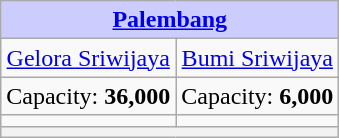<table class="wikitable" style="text-align:center;">
<tr>
<th colspan=2 style = "background-color:#CCCCFF"> <a href='#'>Palembang</a></th>
</tr>
<tr>
<td><a href='#'>Gelora Sriwijaya</a></td>
<td><a href='#'>Bumi Sriwijaya</a></td>
</tr>
<tr>
<td>Capacity: <strong>36,000</strong></td>
<td>Capacity: <strong>6,000</strong></td>
</tr>
<tr>
<td></td>
<td></td>
</tr>
<tr>
<th colspan=3 rowspan=5 text-align="center"></th>
</tr>
</table>
